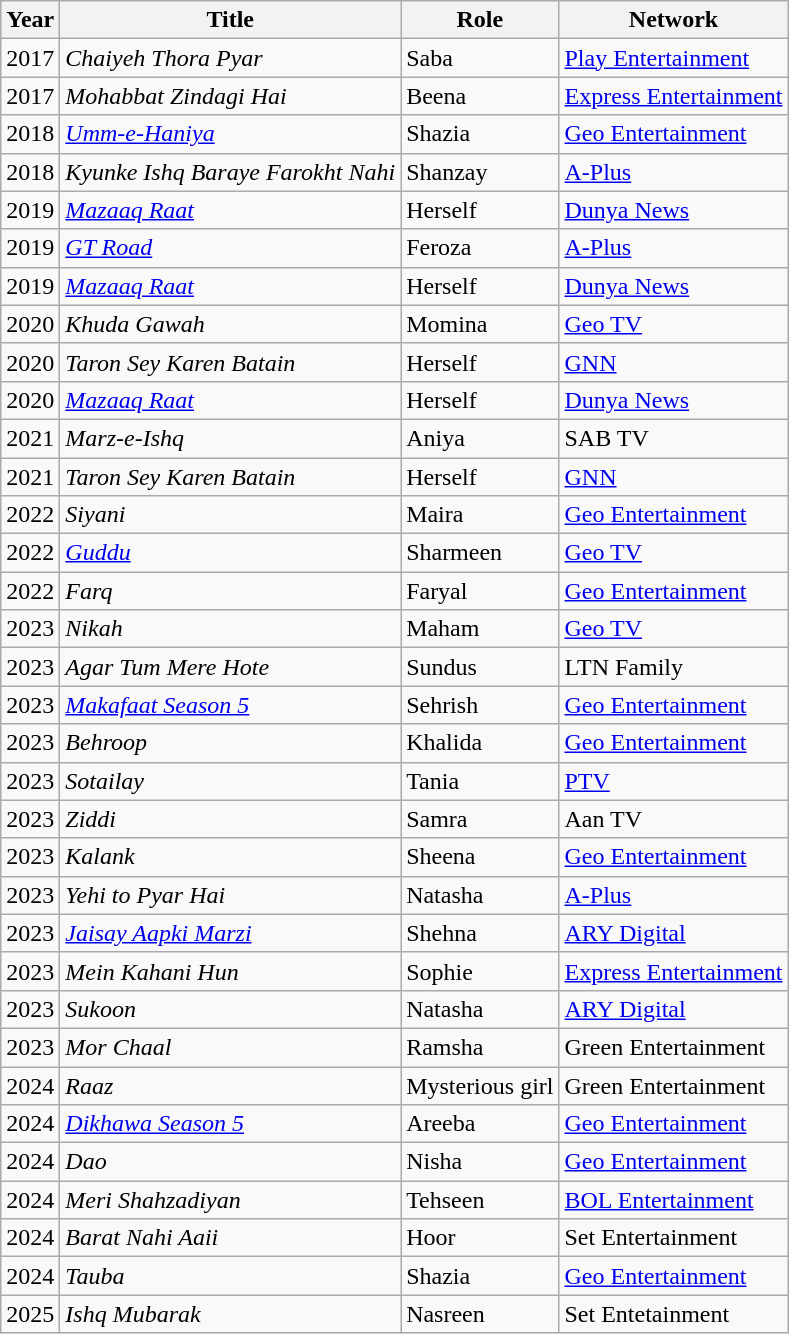<table class="wikitable sortable plainrowheaders">
<tr style="text-align:center;">
<th scope="col">Year</th>
<th scope="col">Title</th>
<th scope="col">Role</th>
<th scope="col">Network</th>
</tr>
<tr>
<td>2017</td>
<td><em>Chaiyeh Thora Pyar</em></td>
<td>Saba</td>
<td><a href='#'>Play Entertainment</a></td>
</tr>
<tr>
<td>2017</td>
<td><em>Mohabbat Zindagi Hai</em></td>
<td>Beena</td>
<td><a href='#'>Express Entertainment</a></td>
</tr>
<tr>
<td>2018</td>
<td><em><a href='#'>Umm-e-Haniya</a></em></td>
<td>Shazia</td>
<td><a href='#'>Geo Entertainment</a></td>
</tr>
<tr>
<td>2018</td>
<td><em>Kyunke Ishq Baraye Farokht Nahi</em></td>
<td>Shanzay</td>
<td><a href='#'>A-Plus</a></td>
</tr>
<tr>
<td>2019</td>
<td><em><a href='#'>Mazaaq Raat</a></em></td>
<td>Herself</td>
<td><a href='#'>Dunya News</a></td>
</tr>
<tr>
<td>2019</td>
<td><em><a href='#'>GT Road</a></em></td>
<td>Feroza</td>
<td><a href='#'>A-Plus</a></td>
</tr>
<tr>
<td>2019</td>
<td><em><a href='#'>Mazaaq Raat</a></em></td>
<td>Herself</td>
<td><a href='#'>Dunya News</a></td>
</tr>
<tr>
<td>2020</td>
<td><em>Khuda Gawah</em></td>
<td>Momina</td>
<td><a href='#'>Geo TV</a></td>
</tr>
<tr>
<td>2020</td>
<td><em>Taron Sey Karen Batain</em></td>
<td>Herself</td>
<td><a href='#'>GNN</a></td>
</tr>
<tr>
<td>2020</td>
<td><em><a href='#'>Mazaaq Raat</a></em></td>
<td>Herself</td>
<td><a href='#'>Dunya News</a></td>
</tr>
<tr>
<td>2021</td>
<td><em>Marz-e-Ishq</em></td>
<td>Aniya</td>
<td>SAB TV</td>
</tr>
<tr>
<td>2021</td>
<td><em>Taron Sey Karen Batain</em></td>
<td>Herself</td>
<td><a href='#'>GNN</a></td>
</tr>
<tr>
<td>2022</td>
<td><em>Siyani</em></td>
<td>Maira</td>
<td><a href='#'>Geo Entertainment</a></td>
</tr>
<tr>
<td>2022</td>
<td><em><a href='#'>Guddu</a></em></td>
<td>Sharmeen</td>
<td><a href='#'>Geo TV</a></td>
</tr>
<tr>
<td>2022</td>
<td><em>Farq</em></td>
<td>Faryal</td>
<td><a href='#'>Geo Entertainment</a></td>
</tr>
<tr>
<td>2023</td>
<td><em>Nikah</em></td>
<td>Maham</td>
<td><a href='#'>Geo TV</a></td>
</tr>
<tr>
<td>2023</td>
<td><em>Agar Tum Mere Hote</em></td>
<td>Sundus</td>
<td>LTN Family</td>
</tr>
<tr>
<td>2023</td>
<td><em><a href='#'>Makafaat Season 5</a></em></td>
<td>Sehrish</td>
<td><a href='#'>Geo Entertainment</a></td>
</tr>
<tr>
<td>2023</td>
<td><em>Behroop</em></td>
<td>Khalida</td>
<td><a href='#'>Geo Entertainment</a></td>
</tr>
<tr>
<td>2023</td>
<td><em>Sotailay</em></td>
<td>Tania</td>
<td><a href='#'>PTV</a></td>
</tr>
<tr>
<td>2023</td>
<td><em>Ziddi</em></td>
<td>Samra</td>
<td>Aan TV</td>
</tr>
<tr>
<td>2023</td>
<td><em>Kalank</em></td>
<td>Sheena</td>
<td><a href='#'>Geo Entertainment</a></td>
</tr>
<tr>
<td>2023</td>
<td><em>Yehi to Pyar Hai</em></td>
<td>Natasha</td>
<td><a href='#'>A-Plus</a></td>
</tr>
<tr>
<td>2023</td>
<td><em><a href='#'>Jaisay Aapki Marzi</a></em></td>
<td>Shehna</td>
<td><a href='#'>ARY Digital</a></td>
</tr>
<tr>
<td>2023</td>
<td><em>Mein Kahani Hun</em></td>
<td>Sophie</td>
<td><a href='#'>Express Entertainment</a></td>
</tr>
<tr>
<td>2023</td>
<td><em>Sukoon</em></td>
<td>Natasha</td>
<td><a href='#'>ARY Digital</a></td>
</tr>
<tr>
<td>2023</td>
<td><em>Mor Chaal</em></td>
<td>Ramsha</td>
<td>Green Entertainment</td>
</tr>
<tr>
<td>2024</td>
<td><em>Raaz</em></td>
<td>Mysterious girl</td>
<td>Green Entertainment</td>
</tr>
<tr>
<td>2024</td>
<td><em><a href='#'>Dikhawa Season 5</a></em></td>
<td>Areeba</td>
<td><a href='#'>Geo Entertainment</a></td>
</tr>
<tr>
<td>2024</td>
<td><em>Dao</em></td>
<td>Nisha</td>
<td><a href='#'>Geo Entertainment</a></td>
</tr>
<tr>
<td>2024</td>
<td><em>Meri Shahzadiyan</em></td>
<td>Tehseen</td>
<td><a href='#'>BOL Entertainment</a></td>
</tr>
<tr>
<td>2024</td>
<td><em>Barat Nahi Aaii</em></td>
<td>Hoor</td>
<td>Set Entertainment</td>
</tr>
<tr>
<td>2024</td>
<td><em>Tauba</em></td>
<td>Shazia</td>
<td><a href='#'>Geo Entertainment</a></td>
</tr>
<tr>
<td>2025</td>
<td><em>Ishq Mubarak</em></td>
<td>Nasreen</td>
<td>Set Entetainment</td>
</tr>
</table>
